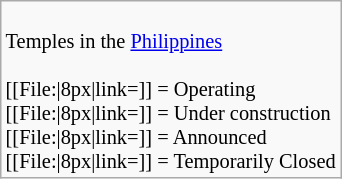<table class="wikitable floatright" style="font-size: 85%;">
<tr>
<td><br>Temples in the <a href='#'>Philippines</a><br><br>[[File:|8px|link=]] = Operating<br>
[[File:|8px|link=]] = Under construction<br>
[[File:|8px|link=]] = Announced<br>
[[File:|8px|link=]] = Temporarily Closed</td>
</tr>
</table>
